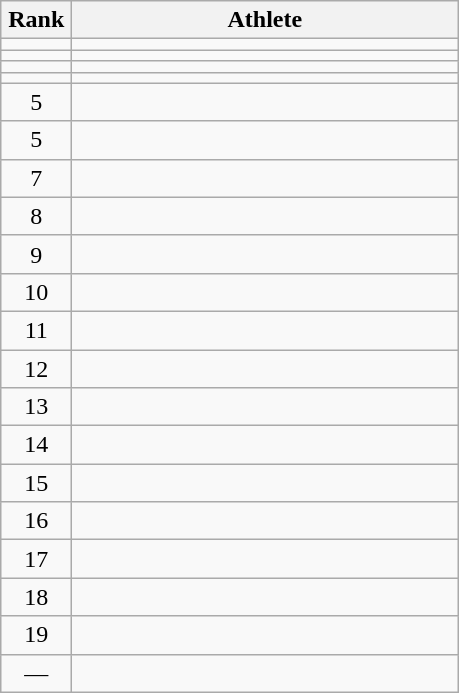<table class="wikitable" style="text-align: center;">
<tr>
<th width=40>Rank</th>
<th width=250>Athlete</th>
</tr>
<tr>
<td></td>
<td align="left"></td>
</tr>
<tr>
<td></td>
<td align="left"></td>
</tr>
<tr>
<td></td>
<td align="left"></td>
</tr>
<tr>
<td></td>
<td align="left"></td>
</tr>
<tr>
<td>5</td>
<td align="left"></td>
</tr>
<tr>
<td>5</td>
<td align="left"></td>
</tr>
<tr>
<td>7</td>
<td align="left"></td>
</tr>
<tr>
<td>8</td>
<td align="left"></td>
</tr>
<tr>
<td>9</td>
<td align="left"></td>
</tr>
<tr>
<td>10</td>
<td align="left"></td>
</tr>
<tr>
<td>11</td>
<td align="left"></td>
</tr>
<tr>
<td>12</td>
<td align="left"></td>
</tr>
<tr>
<td>13</td>
<td align="left"></td>
</tr>
<tr>
<td>14</td>
<td align="left"></td>
</tr>
<tr>
<td>15</td>
<td align="left"></td>
</tr>
<tr>
<td>16</td>
<td align="left"></td>
</tr>
<tr>
<td>17</td>
<td align="left"></td>
</tr>
<tr>
<td>18</td>
<td align="left"></td>
</tr>
<tr>
<td>19</td>
<td align="left"></td>
</tr>
<tr>
<td>—</td>
<td align="left"></td>
</tr>
</table>
